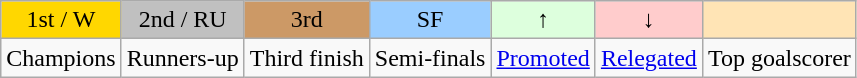<table class="wikitable" style="text-align:center">
<tr>
<td bgcolor=gold>1st / W</td>
<td bgcolor=silver>2nd / RU</td>
<td bgcolor="#cc9966">3rd</td>
<td bgcolor="#9acdff">SF</td>
<td bgcolor="#DDFFDD">↑</td>
<td bgcolor="#FFCCCC">↓</td>
<td bgcolor=Moccasin></td>
</tr>
<tr>
<td>Champions</td>
<td>Runners-up</td>
<td>Third finish</td>
<td>Semi-finals</td>
<td><a href='#'>Promoted</a></td>
<td><a href='#'>Relegated</a></td>
<td>Top goalscorer</td>
</tr>
</table>
